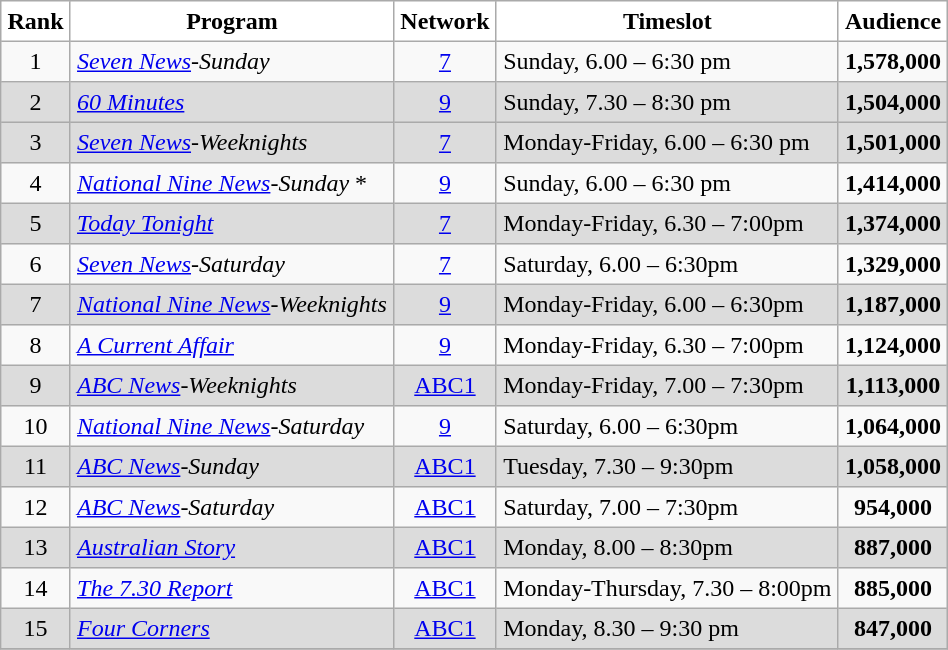<table border="1" cellpadding="4" cel lspacing="0" style="border:1px solid #aaa; border-collapse:collapse">
<tr bgcolor="white">
<th><strong>Rank</strong></th>
<th><strong>Program</strong></th>
<th><strong>Network</strong></th>
<th><strong>Timeslot</strong></th>
<th><strong>Audience</strong></th>
</tr>
<tr bgcolor="#f9f9f9">
<td align="center">1</td>
<td><em><a href='#'>Seven News</a>-Sunday</em></td>
<td align="center"><a href='#'>7</a></td>
<td>Sunday, 6.00 – 6:30 pm</td>
<th>1,578,000</th>
</tr>
<tr bgcolor=gainsboro>
<td align="center">2</td>
<td><em><a href='#'>60 Minutes</a></em></td>
<td align="center"><a href='#'>9</a></td>
<td>Sunday, 7.30 – 8:30 pm</td>
<th>1,504,000</th>
</tr>
<tr bgcolor=gainsboro>
<td align="center">3</td>
<td><em><a href='#'>Seven News</a>-Weeknights</em></td>
<td align="center"><a href='#'>7</a></td>
<td>Monday-Friday, 6.00 – 6:30 pm</td>
<th>1,501,000</th>
</tr>
<tr bgcolor="#f9f9f9">
<td align="center">4</td>
<td><em><a href='#'>National Nine News</a>-Sunday</em> *</td>
<td align="center"><a href='#'>9</a></td>
<td>Sunday, 6.00 – 6:30 pm</td>
<th>1,414,000</th>
</tr>
<tr bgcolor=gainsboro>
<td align="center">5</td>
<td><em><a href='#'>Today Tonight</a></em></td>
<td align="center"><a href='#'>7</a></td>
<td>Monday-Friday, 6.30 – 7:00pm</td>
<th>1,374,000</th>
</tr>
<tr bgcolor="#f9f9f9">
<td align="center">6</td>
<td><em><a href='#'>Seven News</a>-Saturday</em></td>
<td align="center"><a href='#'>7</a></td>
<td>Saturday, 6.00 – 6:30pm</td>
<th>1,329,000</th>
</tr>
<tr bgcolor=gainsboro>
<td align="center">7</td>
<td><em><a href='#'>National Nine News</a>-Weeknights</em></td>
<td align="center"><a href='#'>9</a></td>
<td>Monday-Friday, 6.00 – 6:30pm</td>
<th>1,187,000</th>
</tr>
<tr bgcolor="#f9f9f9">
<td align="center">8</td>
<td><em><a href='#'>A Current Affair</a></em></td>
<td align="center"><a href='#'>9</a></td>
<td>Monday-Friday, 6.30 – 7:00pm</td>
<th>1,124,000</th>
</tr>
<tr bgcolor=gainsboro>
<td align="center">9</td>
<td><em><a href='#'>ABC News</a>-Weeknights</em></td>
<td align="center"><a href='#'>ABC1</a></td>
<td>Monday-Friday, 7.00 – 7:30pm</td>
<th>1,113,000</th>
</tr>
<tr bgcolor="#f9f9f9">
<td align="center">10</td>
<td><em><a href='#'>National Nine News</a>-Saturday</em></td>
<td align="center"><a href='#'>9</a></td>
<td>Saturday, 6.00 – 6:30pm</td>
<th>1,064,000</th>
</tr>
<tr bgcolor=gainsboro>
<td align="center">11</td>
<td><em><a href='#'>ABC News</a>-Sunday</em></td>
<td align="center"><a href='#'>ABC1</a></td>
<td>Tuesday, 7.30 – 9:30pm</td>
<th>1,058,000</th>
</tr>
<tr bgcolor="#f9f9f9">
<td align="center">12</td>
<td><em><a href='#'>ABC News</a>-Saturday</em></td>
<td align="center"><a href='#'>ABC1</a></td>
<td>Saturday, 7.00 – 7:30pm</td>
<th>954,000</th>
</tr>
<tr bgcolor=gainsboro>
<td align="center">13</td>
<td><em><a href='#'>Australian Story</a></em></td>
<td align="center"><a href='#'>ABC1</a></td>
<td>Monday, 8.00 – 8:30pm</td>
<th>887,000</th>
</tr>
<tr bgcolor="#f9f9f9">
<td align="center">14</td>
<td><em><a href='#'>The 7.30 Report</a></em></td>
<td align="center"><a href='#'>ABC1</a></td>
<td>Monday-Thursday, 7.30 – 8:00pm</td>
<th>885,000</th>
</tr>
<tr bgcolor=gainsboro>
<td align="center">15</td>
<td><em><a href='#'>Four Corners</a></em></td>
<td align="center"><a href='#'>ABC1</a></td>
<td>Monday, 8.30 – 9:30 pm</td>
<th>847,000</th>
</tr>
<tr>
</tr>
</table>
